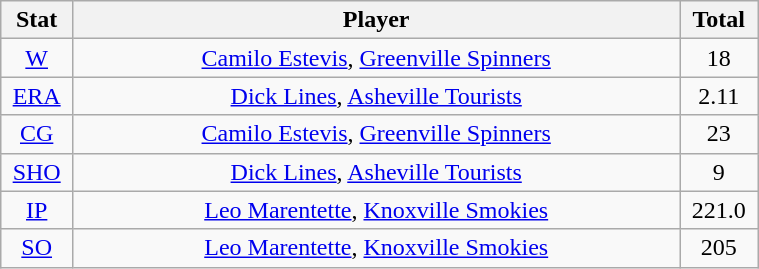<table class="wikitable" width="40%" style="text-align:center;">
<tr>
<th width="5%">Stat</th>
<th width="60%">Player</th>
<th width="5%">Total</th>
</tr>
<tr>
<td><a href='#'>W</a></td>
<td><a href='#'>Camilo Estevis</a>, <a href='#'>Greenville Spinners</a></td>
<td>18</td>
</tr>
<tr>
<td><a href='#'>ERA</a></td>
<td><a href='#'>Dick Lines</a>, <a href='#'>Asheville Tourists</a></td>
<td>2.11</td>
</tr>
<tr>
<td><a href='#'>CG</a></td>
<td><a href='#'>Camilo Estevis</a>, <a href='#'>Greenville Spinners</a></td>
<td>23</td>
</tr>
<tr>
<td><a href='#'>SHO</a></td>
<td><a href='#'>Dick Lines</a>, <a href='#'>Asheville Tourists</a></td>
<td>9</td>
</tr>
<tr>
<td><a href='#'>IP</a></td>
<td><a href='#'>Leo Marentette</a>, <a href='#'>Knoxville Smokies</a></td>
<td>221.0</td>
</tr>
<tr>
<td><a href='#'>SO</a></td>
<td><a href='#'>Leo Marentette</a>, <a href='#'>Knoxville Smokies</a></td>
<td>205</td>
</tr>
</table>
